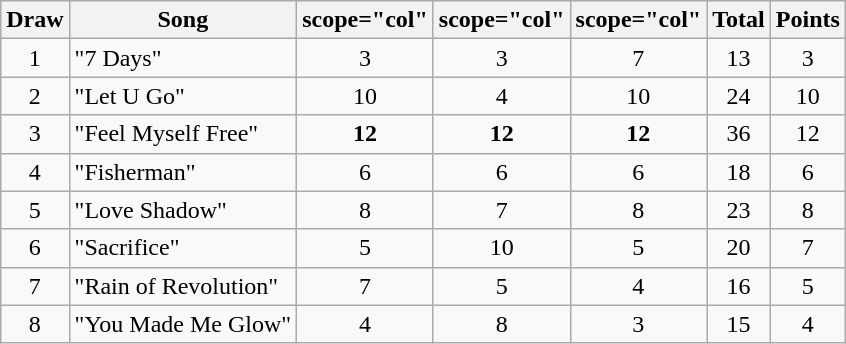<table class="wikitable collapsible" style="margin: 1em auto 1em auto; text-align:center">
<tr>
<th>Draw</th>
<th>Song</th>
<th>scope="col" </th>
<th>scope="col" </th>
<th>scope="col" </th>
<th>Total</th>
<th>Points</th>
</tr>
<tr>
<td>1</td>
<td align="left">"7 Days"</td>
<td>3</td>
<td>3</td>
<td>7</td>
<td>13</td>
<td>3</td>
</tr>
<tr>
<td>2</td>
<td align="left">"Let U Go"</td>
<td>10</td>
<td>4</td>
<td>10</td>
<td>24</td>
<td>10</td>
</tr>
<tr>
<td>3</td>
<td align="left">"Feel Myself Free"</td>
<td><strong>12</strong></td>
<td><strong>12</strong></td>
<td><strong>12</strong></td>
<td>36</td>
<td>12</td>
</tr>
<tr>
<td>4</td>
<td align="left">"Fisherman"</td>
<td>6</td>
<td>6</td>
<td>6</td>
<td>18</td>
<td>6</td>
</tr>
<tr>
<td>5</td>
<td align="left">"Love Shadow"</td>
<td>8</td>
<td>7</td>
<td>8</td>
<td>23</td>
<td>8</td>
</tr>
<tr>
<td>6</td>
<td align="left">"Sacrifice"</td>
<td>5</td>
<td>10</td>
<td>5</td>
<td>20</td>
<td>7</td>
</tr>
<tr>
<td>7</td>
<td align="left">"Rain of Revolution"</td>
<td>7</td>
<td>5</td>
<td>4</td>
<td>16</td>
<td>5</td>
</tr>
<tr>
<td>8</td>
<td align="left">"You Made Me Glow"</td>
<td>4</td>
<td>8</td>
<td>3</td>
<td>15</td>
<td>4</td>
</tr>
</table>
